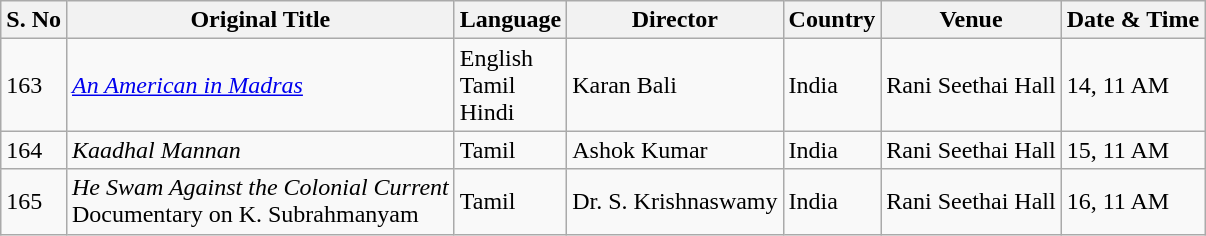<table class="wikitable sortable">
<tr>
<th>S. No</th>
<th>Original Title</th>
<th>Language</th>
<th>Director</th>
<th>Country</th>
<th>Venue</th>
<th>Date & Time</th>
</tr>
<tr>
<td>163</td>
<td><em><a href='#'>An American in Madras</a></em></td>
<td>English <br> Tamil <br> Hindi</td>
<td>Karan Bali</td>
<td>India</td>
<td>Rani Seethai Hall</td>
<td>14, 11 AM</td>
</tr>
<tr>
<td>164</td>
<td><em>Kaadhal Mannan</em></td>
<td>Tamil</td>
<td>Ashok Kumar</td>
<td>India</td>
<td>Rani Seethai Hall</td>
<td>15, 11 AM</td>
</tr>
<tr>
<td>165</td>
<td><em>He Swam Against the Colonial Current</em> <br> Documentary on K. Subrahmanyam</td>
<td>Tamil</td>
<td>Dr. S. Krishnaswamy</td>
<td>India</td>
<td>Rani Seethai Hall</td>
<td>16, 11 AM</td>
</tr>
</table>
